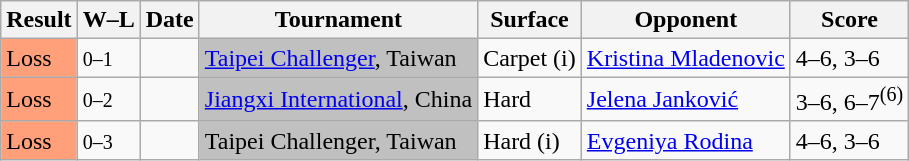<table class="sortable wikitable">
<tr>
<th>Result</th>
<th class="unsortable">W–L</th>
<th>Date</th>
<th>Tournament</th>
<th>Surface</th>
<th>Opponent</th>
<th class="unsortable">Score</th>
</tr>
<tr>
<td bgcolor="FFA07A">Loss</td>
<td><small>0–1</small></td>
<td><a href='#'></a></td>
<td bgcolor=silver><a href='#'>Taipei Challenger</a>, Taiwan</td>
<td>Carpet (i)</td>
<td> <a href='#'>Kristina Mladenovic</a></td>
<td>4–6, 3–6</td>
</tr>
<tr>
<td bgcolor="FFA07A">Loss</td>
<td><small>0–2</small></td>
<td><a href='#'></a></td>
<td bgcolor=silver><a href='#'>Jiangxi International</a>, China</td>
<td>Hard</td>
<td> <a href='#'>Jelena Janković</a></td>
<td>3–6, 6–7<sup>(6)</sup></td>
</tr>
<tr>
<td bgcolor="FFA07A">Loss</td>
<td><small>0–3</small></td>
<td><a href='#'></a></td>
<td bgcolor=silver>Taipei Challenger, Taiwan</td>
<td>Hard (i)</td>
<td> <a href='#'>Evgeniya Rodina</a></td>
<td>4–6, 3–6</td>
</tr>
</table>
